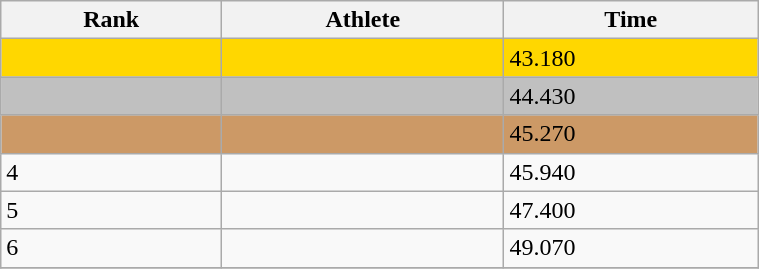<table class="wikitable" width=40%>
<tr>
<th>Rank</th>
<th>Athlete</th>
<th>Time</th>
</tr>
<tr bgcolor=gold>
<td></td>
<td></td>
<td>43.180</td>
</tr>
<tr bgcolor=silver>
<td></td>
<td></td>
<td>44.430</td>
</tr>
<tr bgcolor=cc9966>
<td></td>
<td></td>
<td>45.270</td>
</tr>
<tr>
<td>4</td>
<td></td>
<td>45.940</td>
</tr>
<tr>
<td>5</td>
<td></td>
<td>47.400</td>
</tr>
<tr>
<td>6</td>
<td></td>
<td>49.070</td>
</tr>
<tr>
</tr>
</table>
